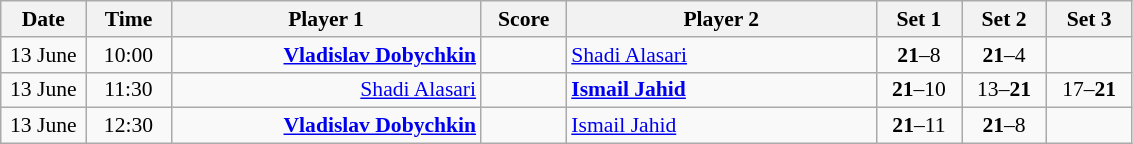<table class="wikitable" style="font-size:90%; text-align:center">
<tr>
<th width="50">Date</th>
<th width="50">Time</th>
<th width="200">Player 1</th>
<th width="50">Score</th>
<th width="200">Player 2</th>
<th width="50">Set 1</th>
<th width="50">Set 2</th>
<th width="50">Set 3</th>
</tr>
<tr>
<td>13 June</td>
<td>10:00</td>
<td align="right"><strong><a href='#'>Vladislav Dobychkin</a> </strong></td>
<td></td>
<td align="left"> <a href='#'>Shadi Alasari</a></td>
<td><strong>21</strong>–8</td>
<td><strong>21</strong>–4</td>
<td></td>
</tr>
<tr>
<td>13 June</td>
<td>11:30</td>
<td align="right"><a href='#'>Shadi Alasari</a> </td>
<td></td>
<td align="left"><strong> <a href='#'>Ismail Jahid</a></strong></td>
<td><strong>21</strong>–10</td>
<td>13–<strong>21</strong></td>
<td>17–<strong>21</strong></td>
</tr>
<tr>
<td>13 June</td>
<td>12:30</td>
<td align="right"><strong><a href='#'>Vladislav Dobychkin</a> </strong></td>
<td></td>
<td align="left"> <a href='#'>Ismail Jahid</a></td>
<td><strong>21</strong>–11</td>
<td><strong>21</strong>–8</td>
<td></td>
</tr>
</table>
